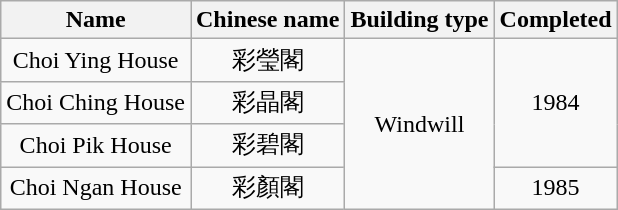<table class="wikitable" style="text-align: center">
<tr>
<th>Name</th>
<th>Chinese name</th>
<th>Building type</th>
<th>Completed</th>
</tr>
<tr>
<td>Choi Ying House</td>
<td>彩瑩閣</td>
<td rowspan="4">Windwill</td>
<td rowspan="3">1984</td>
</tr>
<tr>
<td>Choi Ching House</td>
<td>彩晶閣</td>
</tr>
<tr>
<td>Choi Pik House</td>
<td>彩碧閣</td>
</tr>
<tr>
<td>Choi Ngan House</td>
<td>彩顏閣</td>
<td>1985</td>
</tr>
</table>
